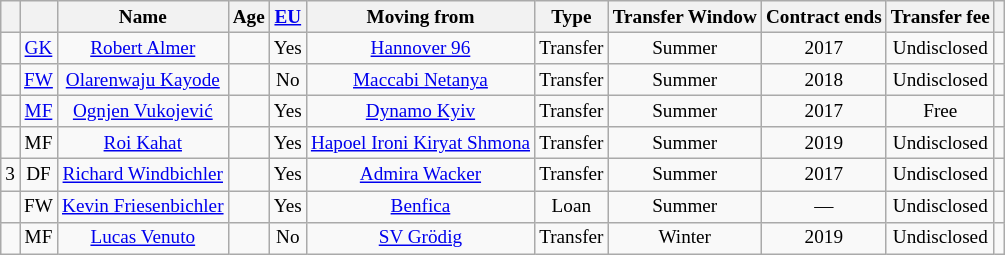<table class="wikitable" Style="text-align: center;font-size:80%">
<tr>
<th></th>
<th></th>
<th>Name</th>
<th>Age</th>
<th><a href='#'>EU</a></th>
<th>Moving from</th>
<th>Type</th>
<th>Transfer Window</th>
<th>Contract ends</th>
<th>Transfer fee</th>
<th></th>
</tr>
<tr>
<td></td>
<td><a href='#'>GK</a></td>
<td><a href='#'>Robert Almer</a></td>
<td></td>
<td>Yes</td>
<td><a href='#'>Hannover 96</a></td>
<td>Transfer</td>
<td>Summer</td>
<td>2017</td>
<td>Undisclosed</td>
<td></td>
</tr>
<tr>
<td></td>
<td><a href='#'>FW</a></td>
<td><a href='#'>Olarenwaju Kayode</a></td>
<td></td>
<td>No</td>
<td><a href='#'>Maccabi Netanya</a></td>
<td>Transfer</td>
<td>Summer</td>
<td>2018</td>
<td>Undisclosed</td>
<td></td>
</tr>
<tr>
<td></td>
<td><a href='#'>MF</a></td>
<td><a href='#'>Ognjen Vukojević</a></td>
<td></td>
<td>Yes</td>
<td><a href='#'>Dynamo Kyiv</a></td>
<td>Transfer</td>
<td>Summer</td>
<td>2017</td>
<td>Free</td>
<td></td>
</tr>
<tr>
<td></td>
<td>MF</td>
<td><a href='#'>Roi Kahat</a></td>
<td></td>
<td>Yes</td>
<td><a href='#'>Hapoel Ironi Kiryat Shmona</a></td>
<td>Transfer</td>
<td>Summer</td>
<td>2019</td>
<td>Undisclosed</td>
<td></td>
</tr>
<tr>
<td>3</td>
<td>DF</td>
<td><a href='#'>Richard Windbichler</a></td>
<td></td>
<td>Yes</td>
<td><a href='#'>Admira Wacker</a></td>
<td>Transfer</td>
<td>Summer</td>
<td>2017</td>
<td>Undisclosed</td>
<td></td>
</tr>
<tr>
<td></td>
<td>FW</td>
<td><a href='#'>Kevin Friesenbichler</a></td>
<td></td>
<td>Yes</td>
<td><a href='#'>Benfica</a></td>
<td>Loan</td>
<td>Summer</td>
<td>—</td>
<td>Undisclosed</td>
<td></td>
</tr>
<tr>
<td></td>
<td>MF</td>
<td><a href='#'>Lucas Venuto</a></td>
<td></td>
<td>No</td>
<td><a href='#'>SV Grödig</a></td>
<td>Transfer</td>
<td>Winter</td>
<td>2019</td>
<td>Undisclosed</td>
<td></td>
</tr>
</table>
